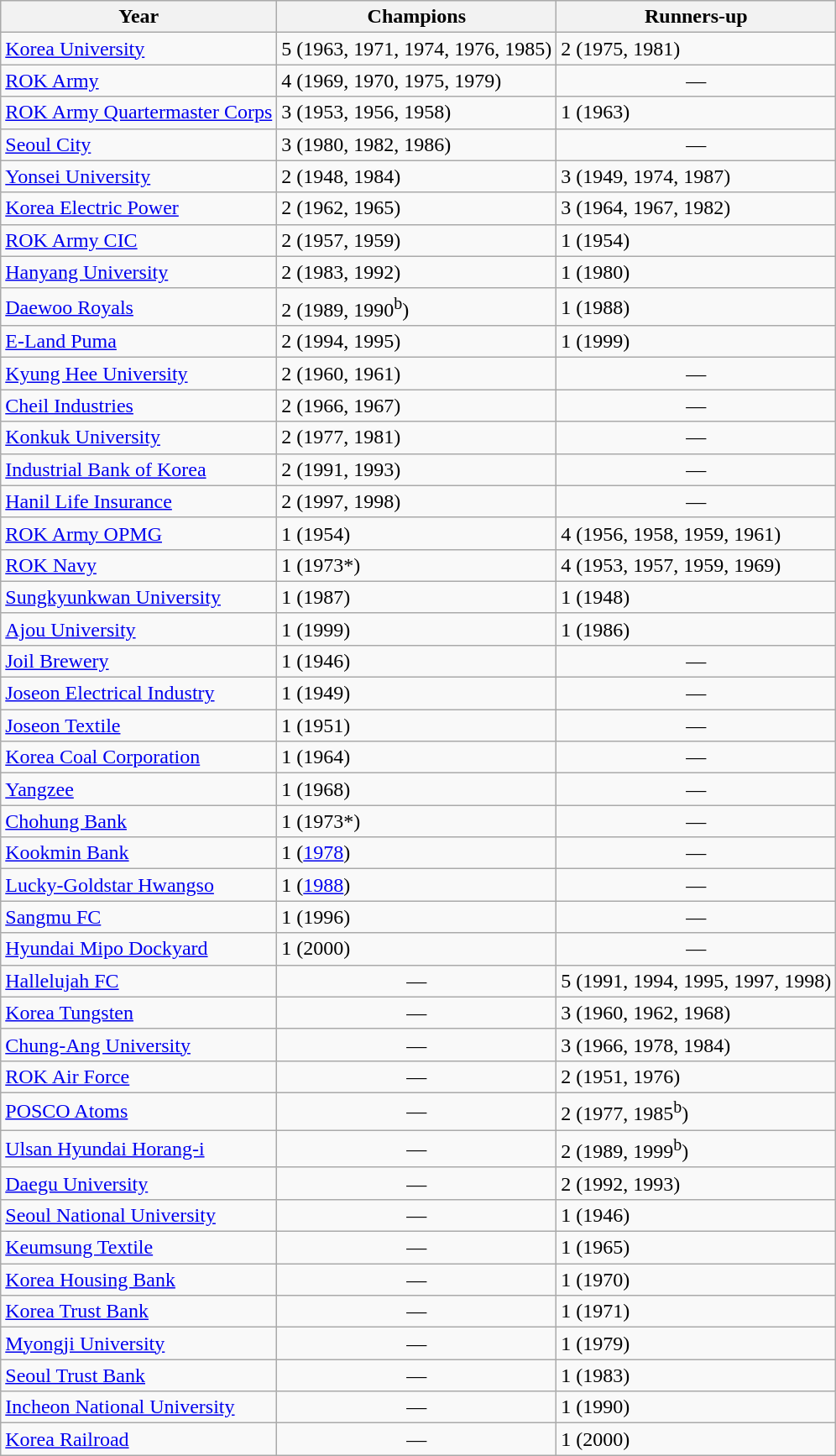<table class="wikitable">
<tr>
<th>Year</th>
<th>Champions</th>
<th>Runners-up</th>
</tr>
<tr>
<td><a href='#'>Korea University</a></td>
<td>5 (1963, 1971, 1974, 1976, 1985)</td>
<td>2 (1975, 1981)</td>
</tr>
<tr>
<td><a href='#'>ROK Army</a></td>
<td>4 (1969, 1970, 1975, 1979)</td>
<td align="center">—</td>
</tr>
<tr>
<td><a href='#'>ROK Army Quartermaster Corps</a></td>
<td>3 (1953, 1956, 1958)</td>
<td>1 (1963)</td>
</tr>
<tr>
<td><a href='#'>Seoul City</a></td>
<td>3 (1980, 1982, 1986)</td>
<td align="center">—</td>
</tr>
<tr>
<td><a href='#'>Yonsei University</a></td>
<td>2 (1948, 1984)</td>
<td>3 (1949, 1974, 1987)</td>
</tr>
<tr>
<td><a href='#'>Korea Electric Power</a></td>
<td>2 (1962, 1965)</td>
<td>3 (1964, 1967, 1982)</td>
</tr>
<tr>
<td><a href='#'>ROK Army CIC</a></td>
<td>2 (1957, 1959)</td>
<td>1 (1954)</td>
</tr>
<tr>
<td><a href='#'>Hanyang University</a></td>
<td>2 (1983, 1992)</td>
<td>1 (1980)</td>
</tr>
<tr>
<td><a href='#'>Daewoo Royals</a></td>
<td>2 (1989, 1990<sup>b</sup>)</td>
<td>1 (1988)</td>
</tr>
<tr>
<td><a href='#'>E-Land Puma</a></td>
<td>2 (1994, 1995)</td>
<td>1 (1999)</td>
</tr>
<tr>
<td><a href='#'>Kyung Hee University</a></td>
<td>2 (1960, 1961)</td>
<td align="center">—</td>
</tr>
<tr>
<td><a href='#'>Cheil Industries</a></td>
<td>2 (1966, 1967)</td>
<td align="center">—</td>
</tr>
<tr>
<td><a href='#'>Konkuk University</a></td>
<td>2 (1977, 1981)</td>
<td align="center">—</td>
</tr>
<tr>
<td><a href='#'>Industrial Bank of Korea</a></td>
<td>2 (1991, 1993)</td>
<td align="center">—</td>
</tr>
<tr>
<td><a href='#'>Hanil Life Insurance</a></td>
<td>2 (1997, 1998)</td>
<td align="center">—</td>
</tr>
<tr>
<td><a href='#'>ROK Army OPMG</a></td>
<td>1 (1954)</td>
<td>4 (1956, 1958, 1959, 1961)</td>
</tr>
<tr>
<td><a href='#'>ROK Navy</a></td>
<td>1 (1973*)</td>
<td>4 (1953, 1957, 1959, 1969)</td>
</tr>
<tr>
<td><a href='#'>Sungkyunkwan University</a></td>
<td>1 (1987)</td>
<td>1 (1948)</td>
</tr>
<tr>
<td><a href='#'>Ajou University</a></td>
<td>1 (1999)</td>
<td>1 (1986)</td>
</tr>
<tr>
<td><a href='#'>Joil Brewery</a></td>
<td>1 (1946)</td>
<td align="center">—</td>
</tr>
<tr>
<td><a href='#'>Joseon Electrical Industry</a></td>
<td>1 (1949)</td>
<td align="center">—</td>
</tr>
<tr>
<td><a href='#'>Joseon Textile</a></td>
<td>1 (1951)</td>
<td align="center">—</td>
</tr>
<tr>
<td><a href='#'>Korea Coal Corporation</a></td>
<td>1 (1964)</td>
<td align="center">—</td>
</tr>
<tr>
<td><a href='#'>Yangzee</a></td>
<td>1 (1968)</td>
<td align="center">—</td>
</tr>
<tr>
<td><a href='#'>Chohung Bank</a></td>
<td>1 (1973*)</td>
<td align="center">—</td>
</tr>
<tr>
<td><a href='#'>Kookmin Bank</a></td>
<td>1 (<a href='#'>1978</a>)</td>
<td align="center">—</td>
</tr>
<tr>
<td><a href='#'>Lucky-Goldstar Hwangso</a></td>
<td>1 (<a href='#'>1988</a>)</td>
<td align="center">—</td>
</tr>
<tr>
<td><a href='#'>Sangmu FC</a></td>
<td>1 (1996)</td>
<td align="center">—</td>
</tr>
<tr>
<td><a href='#'>Hyundai Mipo Dockyard</a></td>
<td>1 (2000)</td>
<td align="center">—</td>
</tr>
<tr>
<td><a href='#'>Hallelujah FC</a></td>
<td align="center">—</td>
<td>5 (1991, 1994, 1995, 1997, 1998)</td>
</tr>
<tr>
<td><a href='#'>Korea Tungsten</a></td>
<td align="center">—</td>
<td>3 (1960, 1962, 1968)</td>
</tr>
<tr>
<td><a href='#'>Chung-Ang University</a></td>
<td align="center">—</td>
<td>3 (1966, 1978, 1984)</td>
</tr>
<tr>
<td><a href='#'>ROK Air Force</a></td>
<td align="center">—</td>
<td>2 (1951, 1976)</td>
</tr>
<tr>
<td><a href='#'>POSCO Atoms</a></td>
<td align="center">—</td>
<td>2 (1977, 1985<sup>b</sup>)</td>
</tr>
<tr>
<td><a href='#'>Ulsan Hyundai Horang-i</a></td>
<td align="center">—</td>
<td>2 (1989, 1999<sup>b</sup>)</td>
</tr>
<tr>
<td><a href='#'>Daegu University</a></td>
<td align="center">—</td>
<td>2 (1992, 1993)</td>
</tr>
<tr>
<td><a href='#'>Seoul National University</a></td>
<td align="center">—</td>
<td>1 (1946)</td>
</tr>
<tr>
<td><a href='#'>Keumsung Textile</a></td>
<td align="center">—</td>
<td>1 (1965)</td>
</tr>
<tr>
<td><a href='#'>Korea Housing Bank</a></td>
<td align="center">—</td>
<td>1 (1970)</td>
</tr>
<tr>
<td><a href='#'>Korea Trust Bank</a></td>
<td align="center">—</td>
<td>1 (1971)</td>
</tr>
<tr>
<td><a href='#'>Myongji University</a></td>
<td align="center">—</td>
<td>1 (1979)</td>
</tr>
<tr>
<td><a href='#'>Seoul Trust Bank</a></td>
<td align="center">—</td>
<td>1 (1983)</td>
</tr>
<tr>
<td><a href='#'>Incheon National University</a></td>
<td align="center">—</td>
<td>1 (1990)</td>
</tr>
<tr>
<td><a href='#'>Korea Railroad</a></td>
<td align="center">—</td>
<td>1 (2000)</td>
</tr>
</table>
